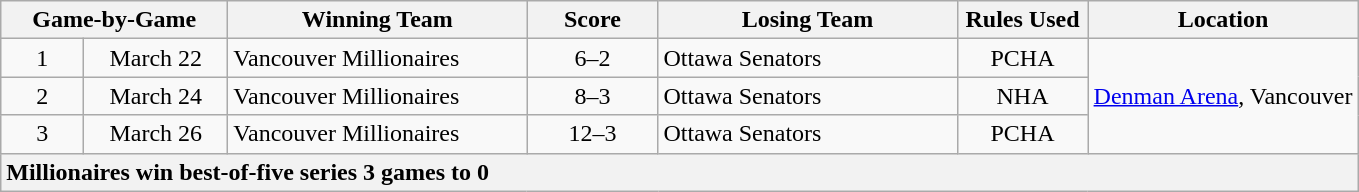<table class="wikitable">
<tr>
<th colspan=2  style="width:9em">Game-by-Game</th>
<th style="width:12em">Winning Team</th>
<th style="width:5em">Score</th>
<th style="width:12em">Losing Team</th>
<th style="width:5em">Rules Used</th>
<th>Location</th>
</tr>
<tr>
<td style="width:3em" align="center">1</td>
<td align="center">March 22</td>
<td>Vancouver Millionaires</td>
<td align="center">6–2</td>
<td>Ottawa Senators</td>
<td align="center">PCHA</td>
<td rowspan="3"><a href='#'>Denman Arena</a>, Vancouver</td>
</tr>
<tr>
<td align="center">2</td>
<td align="center">March 24</td>
<td>Vancouver Millionaires</td>
<td align="center">8–3</td>
<td>Ottawa Senators</td>
<td align="center">NHA</td>
</tr>
<tr>
<td align="center">3</td>
<td align="center">March 26</td>
<td>Vancouver Millionaires</td>
<td align="center">12–3</td>
<td>Ottawa Senators</td>
<td align="center">PCHA</td>
</tr>
<tr>
<th colspan="7" style="text-align:left;">Millionaires win best-of-five series 3 games to 0</th>
</tr>
</table>
